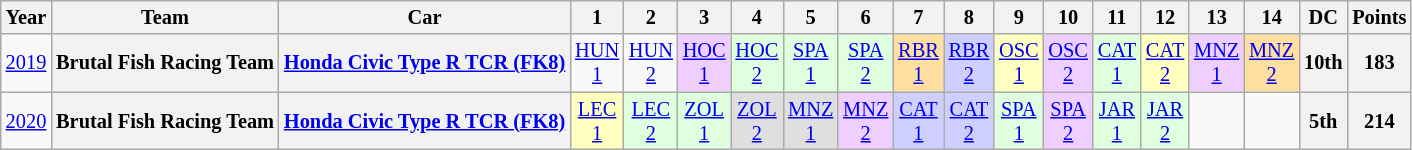<table class="wikitable" style="text-align:center; font-size:85%">
<tr>
<th>Year</th>
<th>Team</th>
<th>Car</th>
<th>1</th>
<th>2</th>
<th>3</th>
<th>4</th>
<th>5</th>
<th>6</th>
<th>7</th>
<th>8</th>
<th>9</th>
<th>10</th>
<th>11</th>
<th>12</th>
<th>13</th>
<th>14</th>
<th>DC</th>
<th>Points</th>
</tr>
<tr>
<td><a href='#'>2019</a></td>
<th nowrap>Brutal Fish Racing Team</th>
<th nowrap><a href='#'>Honda Civic Type R TCR (FK8)</a></th>
<td><a href='#'>HUN<br>1</a></td>
<td><a href='#'>HUN<br>2</a></td>
<td style="background:#EFCFFF;"><a href='#'>HOC<br>1</a><br></td>
<td style="background:#DFFFDF;"><a href='#'>HOC<br>2</a><br></td>
<td style="background:#DFFFDF;"><a href='#'>SPA<br>1</a><br></td>
<td style="background:#DFFFDF;"><a href='#'>SPA<br>2</a><br></td>
<td style="background:#FFDF9F;"><a href='#'>RBR<br>1</a><br></td>
<td style="background:#CFCFFF;"><a href='#'>RBR<br>2</a><br></td>
<td style="background:#FFFFBF;"><a href='#'>OSC<br>1</a><br></td>
<td style="background:#EFCFFF;"><a href='#'>OSC<br>2</a><br></td>
<td style="background:#DFFFDF;"><a href='#'>CAT<br>1</a><br></td>
<td style="background:#FFFFBF;"><a href='#'>CAT<br>2</a><br></td>
<td style="background:#EFCFFF;"><a href='#'>MNZ<br>1</a><br></td>
<td style="background:#FFDF9F;"><a href='#'>MNZ<br>2</a><br></td>
<th>10th</th>
<th>183</th>
</tr>
<tr>
<td><a href='#'>2020</a></td>
<th>Brutal Fish Racing Team</th>
<th><a href='#'>Honda Civic Type R TCR (FK8)</a></th>
<td style="background:#FFFFBF;"><a href='#'>LEC<br>1</a><br></td>
<td style="background:#DFFFDF;"><a href='#'>LEC<br>2</a><br></td>
<td style="background:#DFFFDF;"><a href='#'>ZOL<br>1</a><br></td>
<td style="background:#DFDFDF;"><a href='#'>ZOL<br>2</a><br></td>
<td style="background:#DFDFDF;"><a href='#'>MNZ<br>1</a><br></td>
<td style="background:#EFCFFF;"><a href='#'>MNZ<br>2</a><br></td>
<td style="background:#CFCFFF;"><a href='#'>CAT<br>1</a><br></td>
<td style="background:#CFCFFF;"><a href='#'>CAT<br>2</a><br></td>
<td style="background:#DFFFDF;"><a href='#'>SPA<br>1</a><br></td>
<td style="background:#EFCFFF;"><a href='#'>SPA<br>2</a><br></td>
<td style="background:#DFFFDF;"><a href='#'>JAR<br>1</a><br></td>
<td style="background:#DFFFDF;"><a href='#'>JAR<br>2</a><br></td>
<td></td>
<td></td>
<th>5th</th>
<th>214</th>
</tr>
</table>
